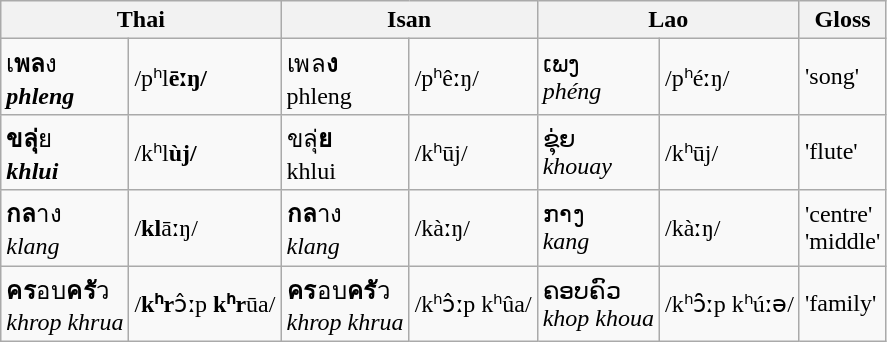<table class="wikitable">
<tr>
<th colspan="2">Thai</th>
<th colspan="2">Isan</th>
<th colspan="2">Lao</th>
<th>Gloss</th>
</tr>
<tr>
<td>เ<strong>พล</strong>ง<br><strong><em>phl<strong>eng<em></td>
<td>/</strong>pʰl<strong>ēːŋ/</td>
<td>เ</strong>พล<strong>ง<br></em></strong>phl</strong>eng</em></td>
<td>/pʰêːŋ/</td>
<td>ເພງ<br><em>phéng</em></td>
<td>/pʰéːŋ/</td>
<td>'song'</td>
</tr>
<tr>
<td><strong>ขลุ่</strong>ย<br><strong><em>khl<strong>ui<em></td>
<td>/</strong>kʰl<strong>ùj/</td>
<td></strong>ขลุ่<strong>ย<br></em></strong>khl</strong>ui</em></td>
<td>/kʰūj/</td>
<td>ຂຸ່ຍ<br><em>khouay</em></td>
<td>/kʰūj/</td>
<td>'flute'</td>
</tr>
<tr>
<td><strong>กล</strong>าง<br><em>klang</em></td>
<td>/<strong>kl</strong>āːŋ/</td>
<td><strong>กล</strong>าง<br><em>klang</em></td>
<td>/kàːŋ/</td>
<td>ກາງ<br><em>kang</em></td>
<td>/kàːŋ/</td>
<td>'centre'<br>'middle'</td>
</tr>
<tr>
<td><strong>คร</strong>อบ<strong>ครั</strong>ว<br><em>khrop khrua</em></td>
<td>/<strong>kʰr</strong>ɔ̂ːp <strong>kʰr</strong>ūa/</td>
<td><strong>คร</strong>อบ<strong>ครั</strong>ว<br><em>khrop khrua</em></td>
<td>/kʰɔ̂ːp kʰûa/</td>
<td>ຄອບຄົວ<br><em>khop khoua</em></td>
<td>/kʰɔ̑ːp kʰúːə/</td>
<td>'family'</td>
</tr>
</table>
